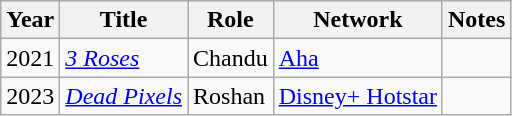<table class="wikitable sortable">
<tr>
<th>Year</th>
<th>Title</th>
<th>Role</th>
<th>Network</th>
<th>Notes</th>
</tr>
<tr>
<td>2021</td>
<td><em><a href='#'>3 Roses</a></em></td>
<td>Chandu</td>
<td><a href='#'>Aha</a></td>
<td></td>
</tr>
<tr>
<td>2023</td>
<td><em><a href='#'>Dead Pixels</a></em></td>
<td>Roshan</td>
<td><a href='#'>Disney+ Hotstar</a></td>
<td></td>
</tr>
</table>
